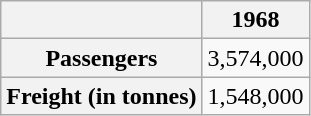<table class="wikitable">
<tr>
<th></th>
<th>1968</th>
</tr>
<tr>
<th>Passengers</th>
<td>3,574,000</td>
</tr>
<tr>
<th>Freight (in tonnes)</th>
<td>1,548,000</td>
</tr>
</table>
